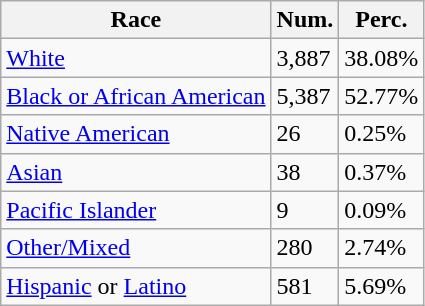<table class="wikitable">
<tr>
<th>Race</th>
<th>Num.</th>
<th>Perc.</th>
</tr>
<tr>
<td><a href='#'>White</a></td>
<td>3,887</td>
<td>38.08%</td>
</tr>
<tr>
<td><a href='#'>Black or African American</a></td>
<td>5,387</td>
<td>52.77%</td>
</tr>
<tr>
<td><a href='#'>Native American</a></td>
<td>26</td>
<td>0.25%</td>
</tr>
<tr>
<td><a href='#'>Asian</a></td>
<td>38</td>
<td>0.37%</td>
</tr>
<tr>
<td><a href='#'>Pacific Islander</a></td>
<td>9</td>
<td>0.09%</td>
</tr>
<tr>
<td><a href='#'>Other/Mixed</a></td>
<td>280</td>
<td>2.74%</td>
</tr>
<tr>
<td><a href='#'>Hispanic</a> or <a href='#'>Latino</a></td>
<td>581</td>
<td>5.69%</td>
</tr>
</table>
